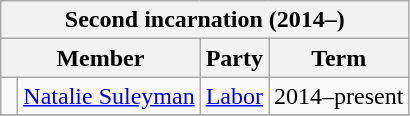<table class="wikitable">
<tr>
<th colspan="4">Second incarnation (2014–)</th>
</tr>
<tr>
<th colspan="2">Member</th>
<th>Party</th>
<th>Term</th>
</tr>
<tr>
<td> </td>
<td><a href='#'>Natalie Suleyman</a></td>
<td><a href='#'>Labor</a></td>
<td>2014–present</td>
</tr>
<tr>
</tr>
</table>
